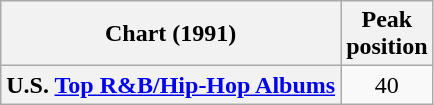<table class="wikitable plainrowheaders">
<tr>
<th scope="col">Chart (1991)</th>
<th scope="col">Peak<br>position</th>
</tr>
<tr>
<th scope="row">U.S. <a href='#'>Top R&B/Hip-Hop Albums</a></th>
<td align="center">40</td>
</tr>
</table>
